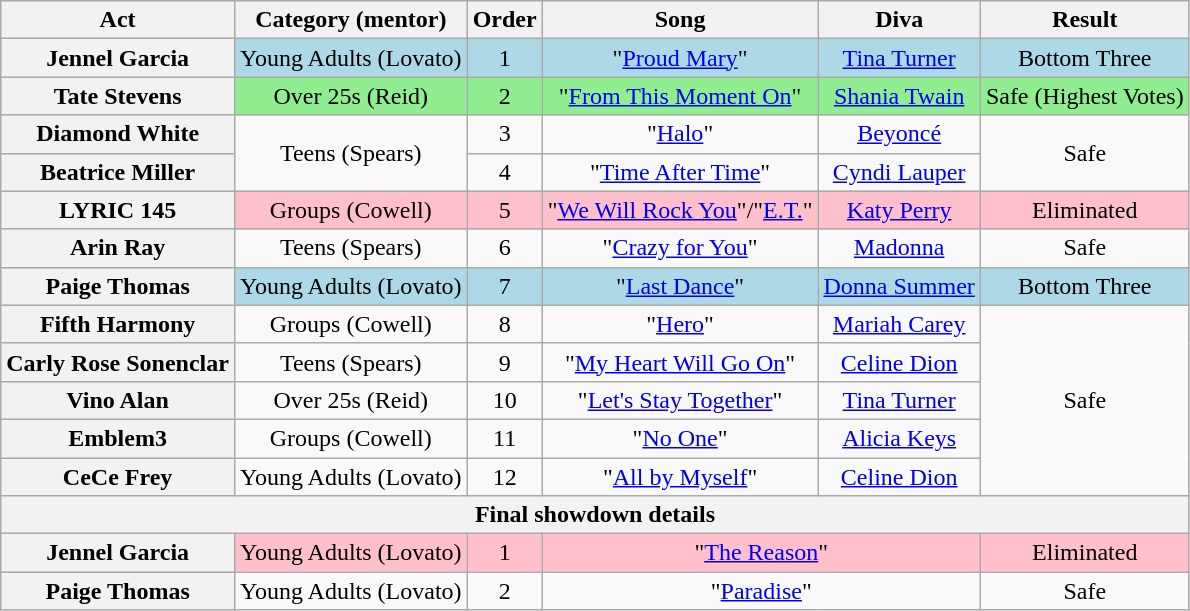<table class="wikitable plainrowheaders" style="text-align:center;">
<tr>
<th scope="col">Act</th>
<th scope="col">Category (mentor)</th>
<th scope="col">Order</th>
<th scope="col">Song</th>
<th scope="col">Diva</th>
<th scope="col">Result</th>
</tr>
<tr style="background:lightblue;">
<th scope="row">Jennel Garcia</th>
<td>Young Adults (Lovato)</td>
<td>1</td>
<td>"<a href='#'>Proud Mary</a>"</td>
<td><a href='#'>Tina Turner</a></td>
<td>Bottom Three</td>
</tr>
<tr style="background:lightgreen;">
<th scope="row">Tate Stevens</th>
<td>Over 25s (Reid)</td>
<td>2</td>
<td>"<a href='#'>From This Moment On</a>"</td>
<td><a href='#'>Shania Twain</a></td>
<td>Safe (Highest Votes)</td>
</tr>
<tr>
<th scope="row">Diamond White</th>
<td rowspan="2">Teens (Spears)</td>
<td>3</td>
<td>"<a href='#'>Halo</a>"</td>
<td><a href='#'>Beyoncé</a></td>
<td rowspan=2>Safe</td>
</tr>
<tr>
<th scope="row">Beatrice Miller</th>
<td>4</td>
<td>"<a href='#'>Time After Time</a>"</td>
<td><a href='#'>Cyndi Lauper</a></td>
</tr>
<tr style="background:pink;">
<th scope="row">LYRIC 145</th>
<td>Groups (Cowell)</td>
<td>5</td>
<td>"<a href='#'>We Will Rock You</a>"/"<a href='#'>E.T.</a>"</td>
<td><a href='#'>Katy Perry</a></td>
<td>Eliminated</td>
</tr>
<tr>
<th scope="row">Arin Ray</th>
<td>Teens (Spears)</td>
<td>6</td>
<td>"<a href='#'>Crazy for You</a>"</td>
<td><a href='#'>Madonna</a></td>
<td>Safe</td>
</tr>
<tr style="background:lightblue;">
<th scope="row">Paige Thomas</th>
<td>Young Adults (Lovato)</td>
<td>7</td>
<td>"<a href='#'>Last Dance</a>"</td>
<td><a href='#'>Donna Summer</a></td>
<td>Bottom Three</td>
</tr>
<tr>
<th scope="row">Fifth Harmony</th>
<td>Groups (Cowell)</td>
<td>8</td>
<td>"<a href='#'>Hero</a>"</td>
<td><a href='#'>Mariah Carey</a></td>
<td rowspan=5>Safe</td>
</tr>
<tr>
<th scope="row">Carly Rose Sonenclar</th>
<td>Teens (Spears)</td>
<td>9</td>
<td>"<a href='#'>My Heart Will Go On</a>"</td>
<td><a href='#'>Celine Dion</a></td>
</tr>
<tr>
<th scope="row">Vino Alan</th>
<td>Over 25s (Reid)</td>
<td>10</td>
<td>"<a href='#'>Let's Stay Together</a>"</td>
<td><a href='#'>Tina Turner</a></td>
</tr>
<tr>
<th scope="row">Emblem3</th>
<td>Groups (Cowell)</td>
<td>11</td>
<td>"<a href='#'>No One</a>"</td>
<td><a href='#'>Alicia Keys</a></td>
</tr>
<tr>
<th scope="row">CeCe Frey</th>
<td>Young Adults (Lovato)</td>
<td>12</td>
<td>"<a href='#'>All by Myself</a>"</td>
<td><a href='#'>Celine Dion</a></td>
</tr>
<tr>
<th colspan=6>Final showdown details</th>
</tr>
<tr style="background:pink;">
<th scope=row>Jennel Garcia</th>
<td>Young Adults (Lovato)</td>
<td>1</td>
<td colspan=2>"<a href='#'>The Reason</a>"</td>
<td>Eliminated</td>
</tr>
<tr>
<th scope=row>Paige Thomas</th>
<td>Young Adults (Lovato)</td>
<td>2</td>
<td colspan=2>"<a href='#'>Paradise</a>"</td>
<td>Safe</td>
</tr>
</table>
